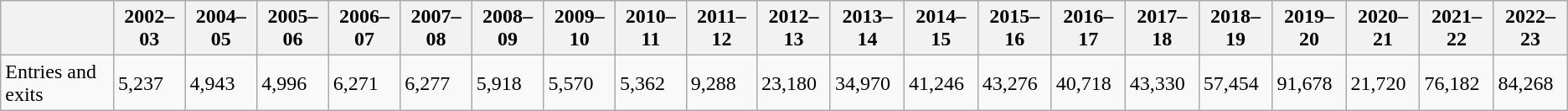<table class="wikitable">
<tr>
<th></th>
<th>2002–03</th>
<th>2004–05</th>
<th>2005–06</th>
<th>2006–07</th>
<th>2007–08</th>
<th>2008–09</th>
<th>2009–10</th>
<th>2010–11</th>
<th>2011–12</th>
<th>2012–13</th>
<th>2013–14</th>
<th>2014–15</th>
<th>2015–16</th>
<th>2016–17</th>
<th>2017–18</th>
<th>2018–19</th>
<th>2019–20</th>
<th>2020–21</th>
<th>2021–22</th>
<th>2022–23</th>
</tr>
<tr>
<td>Entries and exits</td>
<td>5,237</td>
<td>4,943</td>
<td>4,996</td>
<td>6,271</td>
<td>6,277</td>
<td>5,918</td>
<td>5,570</td>
<td>5,362</td>
<td>9,288</td>
<td>23,180</td>
<td>34,970</td>
<td>41,246</td>
<td>43,276</td>
<td>40,718</td>
<td>43,330</td>
<td>57,454</td>
<td>91,678</td>
<td>21,720</td>
<td>76,182</td>
<td>84,268</td>
</tr>
</table>
